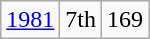<table class="wikitable">
<tr align="center">
<td><a href='#'>1981</a></td>
<td>7th</td>
<td>169</td>
</tr>
</table>
